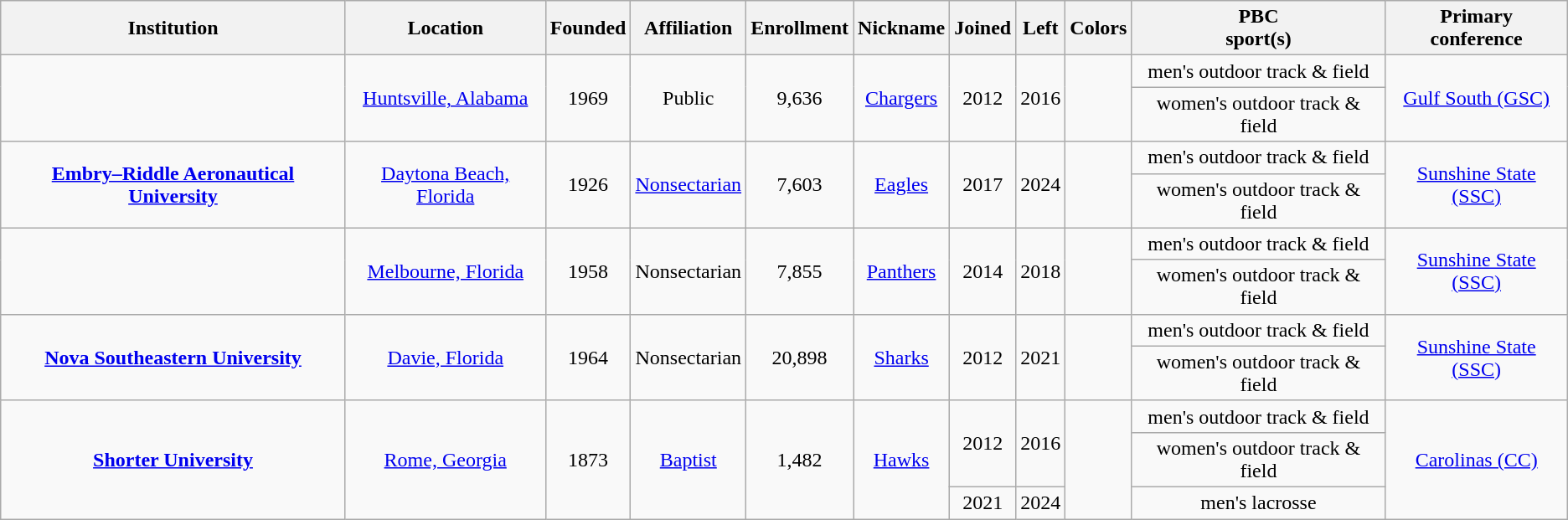<table class="wikitable sortable" style="text-align:center">
<tr>
<th>Institution</th>
<th>Location</th>
<th>Founded</th>
<th>Affiliation</th>
<th>Enrollment</th>
<th>Nickname</th>
<th>Joined</th>
<th>Left</th>
<th class="unsortable">Colors</th>
<th>PBC<br>sport(s)</th>
<th>Primary<br>conference</th>
</tr>
<tr>
<td rowspan="2"></td>
<td rowspan="2"><a href='#'>Huntsville, Alabama</a></td>
<td rowspan="2">1969</td>
<td rowspan="2">Public</td>
<td rowspan="2">9,636</td>
<td rowspan="2"><a href='#'>Chargers</a></td>
<td rowspan="2">2012</td>
<td rowspan="2">2016</td>
<td rowspan="2"></td>
<td>men's outdoor track & field</td>
<td rowspan="2"><a href='#'>Gulf South (GSC)</a></td>
</tr>
<tr>
<td>women's outdoor track & field</td>
</tr>
<tr>
<td rowspan="2"><strong><a href='#'>Embry–Riddle Aeronautical University</a></strong></td>
<td rowspan="2"><a href='#'>Daytona Beach, Florida</a></td>
<td rowspan="2">1926</td>
<td rowspan="2"><a href='#'>Nonsectarian</a></td>
<td rowspan="2">7,603</td>
<td rowspan="2"><a href='#'>Eagles</a></td>
<td rowspan="2">2017</td>
<td rowspan="2">2024</td>
<td rowspan="2"></td>
<td>men's outdoor track & field</td>
<td rowspan="2"><a href='#'>Sunshine State (SSC)</a></td>
</tr>
<tr>
<td>women's outdoor track & field</td>
</tr>
<tr>
<td rowspan="2"></td>
<td rowspan="2"><a href='#'>Melbourne, Florida</a></td>
<td rowspan="2">1958</td>
<td rowspan="2">Nonsectarian</td>
<td rowspan="2">7,855</td>
<td rowspan="2"><a href='#'>Panthers</a></td>
<td rowspan="2">2014</td>
<td rowspan="2">2018</td>
<td rowspan="2"></td>
<td>men's outdoor track & field</td>
<td rowspan="2"><a href='#'>Sunshine State (SSC)</a></td>
</tr>
<tr>
<td>women's outdoor track & field</td>
</tr>
<tr>
<td rowspan="2"><strong><a href='#'>Nova Southeastern University</a></strong></td>
<td rowspan="2"><a href='#'>Davie, Florida</a></td>
<td rowspan="2">1964</td>
<td rowspan="2">Nonsectarian</td>
<td rowspan="2">20,898</td>
<td rowspan="2"><a href='#'>Sharks</a></td>
<td rowspan="2">2012</td>
<td rowspan="2">2021</td>
<td rowspan="2"></td>
<td>men's outdoor track & field</td>
<td rowspan="2"><a href='#'>Sunshine State (SSC)</a></td>
</tr>
<tr>
<td>women's outdoor track & field</td>
</tr>
<tr>
<td rowspan="3"><strong><a href='#'>Shorter University</a></strong></td>
<td rowspan="3"><a href='#'>Rome, Georgia</a></td>
<td rowspan="3">1873</td>
<td rowspan="3"><a href='#'>Baptist</a></td>
<td rowspan="3">1,482</td>
<td rowspan="3"><a href='#'>Hawks</a></td>
<td rowspan="2">2012</td>
<td rowspan="2">2016</td>
<td rowspan="3"></td>
<td>men's outdoor track & field</td>
<td rowspan="3"><a href='#'>Carolinas (CC)</a></td>
</tr>
<tr>
<td>women's outdoor track & field</td>
</tr>
<tr>
<td>2021</td>
<td>2024</td>
<td>men's lacrosse</td>
</tr>
</table>
